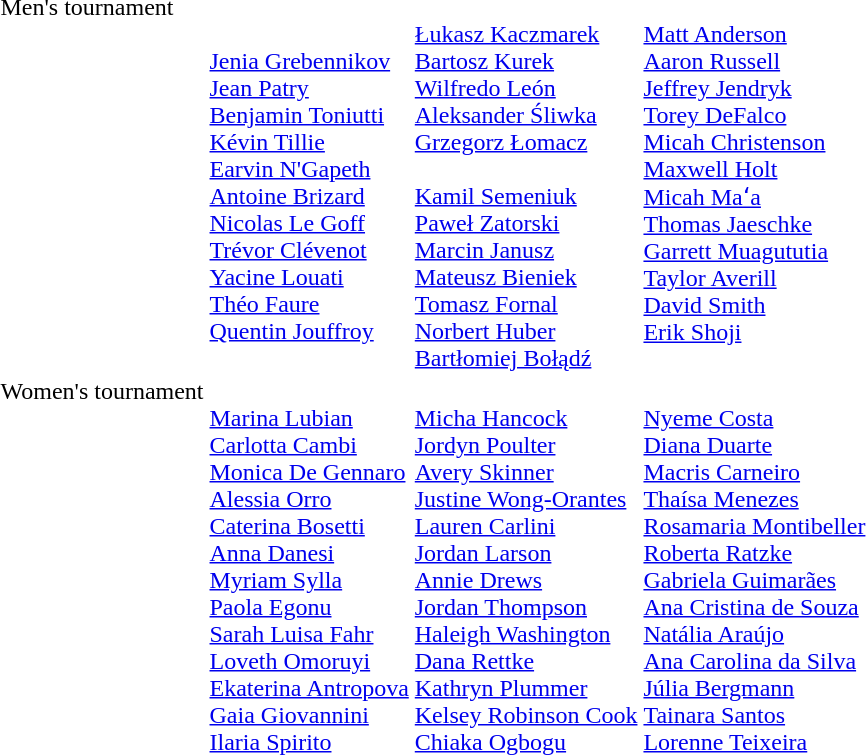<table>
<tr valign="top">
<td>Men's tournament<br></td>
<td><br><br><a href='#'>Jenia Grebennikov</a><br><a href='#'>Jean Patry</a><br><a href='#'>Benjamin Toniutti</a><br><a href='#'>Kévin Tillie</a><br><a href='#'>Earvin N'Gapeth</a><br><a href='#'>Antoine Brizard</a><br><a href='#'>Nicolas Le Goff</a><br><a href='#'>Trévor Clévenot</a><br><a href='#'>Yacine Louati</a><br><a href='#'>Théo Faure</a><br><a href='#'>Quentin Jouffroy</a></td>
<td><br><a href='#'>Łukasz Kaczmarek</a><br><a href='#'>Bartosz Kurek</a><br><a href='#'>Wilfredo León</a><br><a href='#'>Aleksander Śliwka</a><br><a href='#'>Grzegorz Łomacz</a><br><br><a href='#'>Kamil Semeniuk</a><br><a href='#'>Paweł Zatorski</a><br><a href='#'>Marcin Janusz</a><br><a href='#'>Mateusz Bieniek</a><br><a href='#'>Tomasz Fornal</a><br><a href='#'>Norbert Huber</a><br><a href='#'>Bartłomiej Bołądź</a></td>
<td><br><a href='#'>Matt Anderson</a><br><a href='#'>Aaron Russell</a><br><a href='#'>Jeffrey Jendryk</a><br><a href='#'>Torey DeFalco</a><br><a href='#'>Micah Christenson</a><br><a href='#'>Maxwell Holt</a><br><a href='#'>Micah Maʻa</a><br><a href='#'>Thomas Jaeschke</a><br><a href='#'>Garrett Muagututia</a><br><a href='#'>Taylor Averill</a><br><a href='#'>David Smith</a><br><a href='#'>Erik Shoji</a></td>
</tr>
<tr valign="top">
<td>Women's tournament<br></td>
<td><br><a href='#'>Marina Lubian</a><br><a href='#'>Carlotta Cambi</a><br><a href='#'>Monica De Gennaro</a><br><a href='#'>Alessia Orro</a><br><a href='#'>Caterina Bosetti</a><br><a href='#'>Anna Danesi</a><br><a href='#'>Myriam Sylla</a><br><a href='#'>Paola Egonu</a><br><a href='#'>Sarah Luisa Fahr</a><br><a href='#'>Loveth Omoruyi</a><br><a href='#'>Ekaterina Antropova</a><br><a href='#'>Gaia Giovannini</a><br><a href='#'>Ilaria Spirito</a></td>
<td><br><a href='#'>Micha Hancock</a><br><a href='#'>Jordyn Poulter</a><br><a href='#'>Avery Skinner</a><br><a href='#'>Justine Wong-Orantes</a><br><a href='#'>Lauren Carlini</a><br><a href='#'>Jordan Larson</a><br><a href='#'>Annie Drews</a><br><a href='#'>Jordan Thompson</a><br><a href='#'>Haleigh Washington</a><br><a href='#'>Dana Rettke</a><br><a href='#'>Kathryn Plummer</a><br><a href='#'>Kelsey Robinson Cook</a><br><a href='#'>Chiaka Ogbogu</a></td>
<td><br><a href='#'>Nyeme Costa</a><br><a href='#'>Diana Duarte</a><br><a href='#'>Macris Carneiro</a><br><a href='#'>Thaísa Menezes</a><br><a href='#'>Rosamaria Montibeller</a><br><a href='#'>Roberta Ratzke</a><br><a href='#'>Gabriela Guimarães</a><br><a href='#'>Ana Cristina de Souza</a><br><a href='#'>Natália Araújo</a><br><a href='#'>Ana Carolina da Silva</a><br><a href='#'>Júlia Bergmann</a><br><a href='#'>Tainara Santos</a><br><a href='#'>Lorenne Teixeira</a></td>
</tr>
</table>
